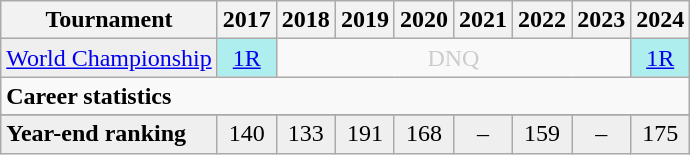<table class="wikitable">
<tr>
<th>Tournament</th>
<th>2017</th>
<th>2018</th>
<th>2019</th>
<th>2020</th>
<th>2021</th>
<th>2022</th>
<th>2023</th>
<th>2024</th>
</tr>
<tr>
<td style="background:#efefef;"><a href='#'>World Championship</a></td>
<td style="text-align:center; background:#afeeee;"><a href='#'>1R</a></td>
<td colspan="6" style="text-align:center; color:#ccc;">DNQ</td>
<td style="text-align:center; background:#afeeee;"><a href='#'>1R</a></td>
</tr>
<tr>
<td colspan="13" align="left"><strong>Career statistics</strong></td>
</tr>
<tr>
</tr>
<tr bgcolor="efefef">
<td align="left"><strong>Year-end ranking</strong></td>
<td style="text-align:center;">140</td>
<td style="text-align:center;">133</td>
<td style="text-align:center;">191</td>
<td style="text-align:center;">168</td>
<td style="text-align:center;">–</td>
<td style="text-align:center;">159</td>
<td style="text-align:center;">–</td>
<td style="text-align:center;">175</td>
</tr>
</table>
